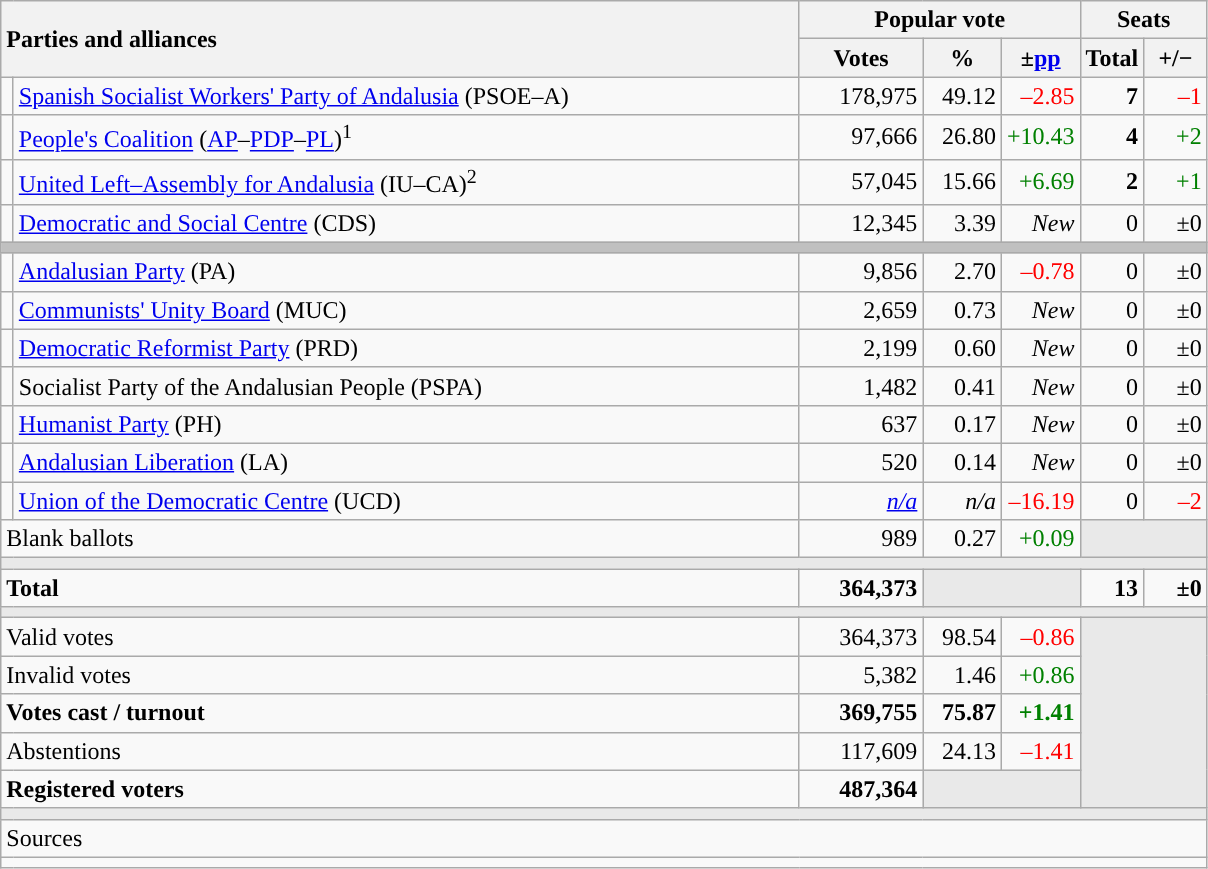<table class="wikitable" style="text-align:right;">
<tr>
<th style="text-align:left;" rowspan="2" colspan="2" width="525">Parties and alliances</th>
<th colspan="3">Popular vote</th>
<th colspan="2">Seats</th>
</tr>
<tr>
<th width="75">Votes</th>
<th width="45">%</th>
<th width="45">±<a href='#'>pp</a></th>
<th width="35">Total</th>
<th width="35">+/−</th>
</tr>
<tr>
<td width="1" style="color:inherit;background:"></td>
<td align="left"><a href='#'>Spanish Socialist Workers' Party of Andalusia</a> (PSOE–A)</td>
<td>178,975</td>
<td>49.12</td>
<td style="color:red;">–2.85</td>
<td><strong>7</strong></td>
<td style="color:red;">–1</td>
</tr>
<tr>
<td style="color:inherit;background:"></td>
<td align="left"><a href='#'>People's Coalition</a> (<a href='#'>AP</a>–<a href='#'>PDP</a>–<a href='#'>PL</a>)<sup>1</sup></td>
<td>97,666</td>
<td>26.80</td>
<td style="color:green;">+10.43</td>
<td><strong>4</strong></td>
<td style="color:green;">+2</td>
</tr>
<tr>
<td style="color:inherit;background:"></td>
<td align="left"><a href='#'>United Left–Assembly for Andalusia</a> (IU–CA)<sup>2</sup></td>
<td>57,045</td>
<td>15.66</td>
<td style="color:green;">+6.69</td>
<td><strong>2</strong></td>
<td style="color:green;">+1</td>
</tr>
<tr>
<td style="color:inherit;background:"></td>
<td align="left"><a href='#'>Democratic and Social Centre</a> (CDS)</td>
<td>12,345</td>
<td>3.39</td>
<td><em>New</em></td>
<td>0</td>
<td>±0</td>
</tr>
<tr>
<td colspan="7" bgcolor="#C0C0C0"></td>
</tr>
<tr>
<td style="color:inherit;background:"></td>
<td align="left"><a href='#'>Andalusian Party</a> (PA)</td>
<td>9,856</td>
<td>2.70</td>
<td style="color:red;">–0.78</td>
<td>0</td>
<td>±0</td>
</tr>
<tr>
<td style="color:inherit;background:"></td>
<td align="left"><a href='#'>Communists' Unity Board</a> (MUC)</td>
<td>2,659</td>
<td>0.73</td>
<td><em>New</em></td>
<td>0</td>
<td>±0</td>
</tr>
<tr>
<td style="color:inherit;background:"></td>
<td align="left"><a href='#'>Democratic Reformist Party</a> (PRD)</td>
<td>2,199</td>
<td>0.60</td>
<td><em>New</em></td>
<td>0</td>
<td>±0</td>
</tr>
<tr>
<td style="color:inherit;background:"></td>
<td align="left">Socialist Party of the Andalusian People (PSPA)</td>
<td>1,482</td>
<td>0.41</td>
<td><em>New</em></td>
<td>0</td>
<td>±0</td>
</tr>
<tr>
<td style="color:inherit;background:"></td>
<td align="left"><a href='#'>Humanist Party</a> (PH)</td>
<td>637</td>
<td>0.17</td>
<td><em>New</em></td>
<td>0</td>
<td>±0</td>
</tr>
<tr>
<td style="color:inherit;background:"></td>
<td align="left"><a href='#'>Andalusian Liberation</a> (LA)</td>
<td>520</td>
<td>0.14</td>
<td><em>New</em></td>
<td>0</td>
<td>±0</td>
</tr>
<tr>
<td style="color:inherit;background:"></td>
<td align="left"><a href='#'>Union of the Democratic Centre</a> (UCD)</td>
<td><em><a href='#'>n/a</a></em></td>
<td><em>n/a</em></td>
<td style="color:red;">–16.19</td>
<td>0</td>
<td style="color:red;">–2</td>
</tr>
<tr>
<td align="left" colspan="2">Blank ballots</td>
<td>989</td>
<td>0.27</td>
<td style="color:green;">+0.09</td>
<td bgcolor="#E9E9E9" colspan="2"></td>
</tr>
<tr>
<td colspan="7" bgcolor="#E9E9E9"></td>
</tr>
<tr style="font-weight:bold;">
<td align="left" colspan="2">Total</td>
<td>364,373</td>
<td bgcolor="#E9E9E9" colspan="2"></td>
<td>13</td>
<td>±0</td>
</tr>
<tr>
<td colspan="7" bgcolor="#E9E9E9"></td>
</tr>
<tr>
<td align="left" colspan="2">Valid votes</td>
<td>364,373</td>
<td>98.54</td>
<td style="color:red;">–0.86</td>
<td bgcolor="#E9E9E9" colspan="2" rowspan="5"></td>
</tr>
<tr>
<td align="left" colspan="2">Invalid votes</td>
<td>5,382</td>
<td>1.46</td>
<td style="color:green;">+0.86</td>
</tr>
<tr style="font-weight:bold;">
<td align="left" colspan="2">Votes cast / turnout</td>
<td>369,755</td>
<td>75.87</td>
<td style="color:green;">+1.41</td>
</tr>
<tr>
<td align="left" colspan="2">Abstentions</td>
<td>117,609</td>
<td>24.13</td>
<td style="color:red;">–1.41</td>
</tr>
<tr style="font-weight:bold;">
<td align="left" colspan="2">Registered voters</td>
<td>487,364</td>
<td bgcolor="#E9E9E9" colspan="2"></td>
</tr>
<tr>
<td colspan="7" bgcolor="#E9E9E9"></td>
</tr>
<tr>
<td align="left" colspan="7">Sources</td>
</tr>
<tr>
<td colspan="7" style="text-align:left; max-width:790px;"></td>
</tr>
</table>
